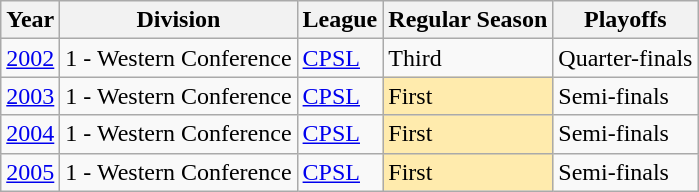<table class="wikitable">
<tr>
<th>Year</th>
<th>Division</th>
<th>League</th>
<th>Regular Season</th>
<th>Playoffs</th>
</tr>
<tr>
<td><a href='#'>2002</a></td>
<td>1 - Western Conference</td>
<td><a href='#'>CPSL</a></td>
<td>Third</td>
<td>Quarter-finals</td>
</tr>
<tr>
<td><a href='#'>2003</a></td>
<td>1 - Western Conference</td>
<td><a href='#'>CPSL</a></td>
<td style="background:#ffebad;">First</td>
<td>Semi-finals</td>
</tr>
<tr>
<td><a href='#'>2004</a></td>
<td>1 - Western Conference</td>
<td><a href='#'>CPSL</a></td>
<td style="background:#ffebad;">First</td>
<td>Semi-finals</td>
</tr>
<tr>
<td><a href='#'>2005</a></td>
<td>1 - Western Conference</td>
<td><a href='#'>CPSL</a></td>
<td style="background:#ffebad;">First</td>
<td>Semi-finals</td>
</tr>
</table>
